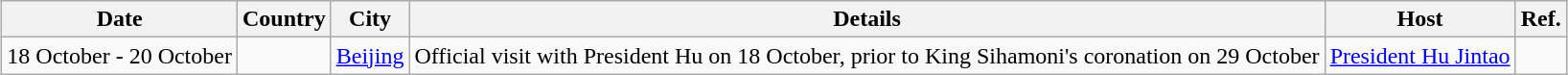<table class="wikitable sortable" border="1" style="margin: 1em auto 1em auto">
<tr>
<th>Date</th>
<th>Country</th>
<th>City</th>
<th>Details</th>
<th>Host</th>
<th>Ref.</th>
</tr>
<tr>
<td>18 October - 20 October</td>
<td></td>
<td><a href='#'>Beijing</a></td>
<td>Official visit with President Hu on 18 October, prior to King Sihamoni's coronation on 29 October</td>
<td><a href='#'>President Hu Jintao</a></td>
<td></td>
</tr>
</table>
